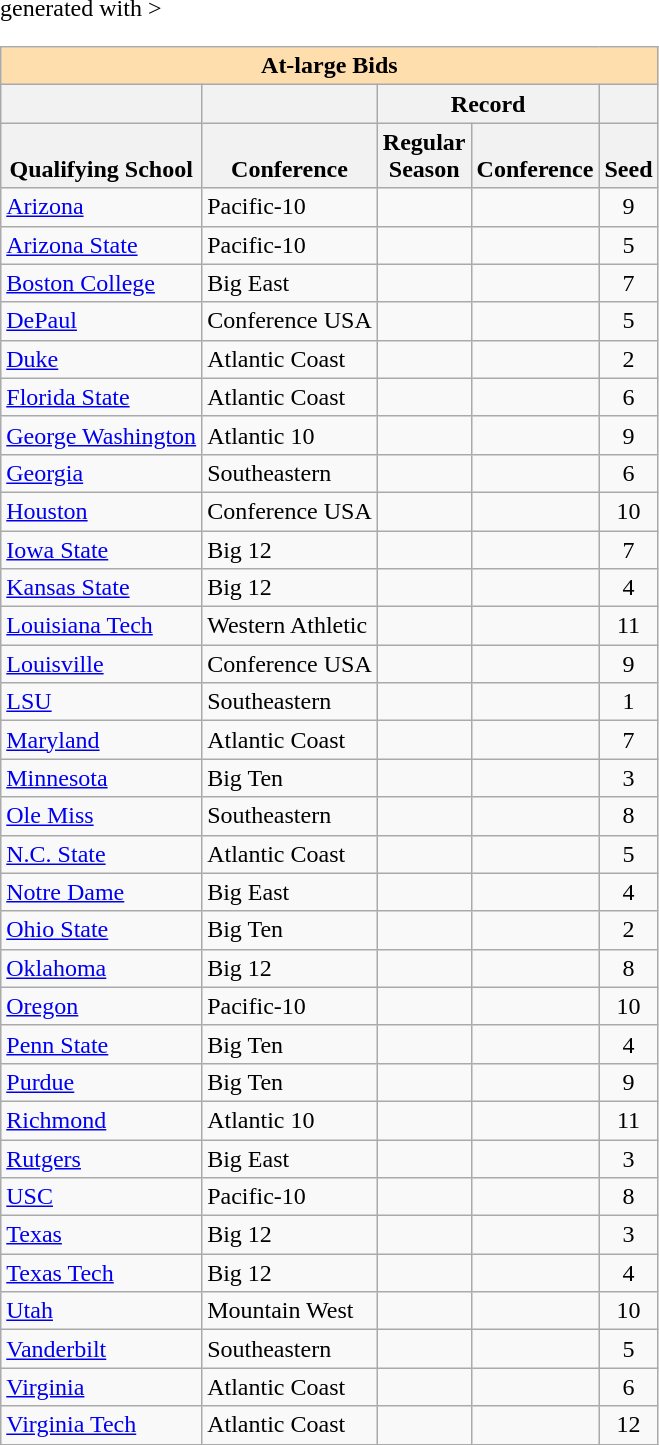<table class="wikitable sortable" <hiddentext>generated with   >
<tr>
<th style="background-color:#FFdead;font-weight:bold"   align="center" valign="bottom"  width="171" colspan="5" height="13">At-large  Bids</th>
</tr>
<tr>
<th height="13"    valign="bottom"> </th>
<th valign="bottom"> </th>
<th style="font-weight:bold"   colspan="2" align="center"  valign="bottom">Record</th>
<th valign="bottom"> </th>
</tr>
<tr style="font-weight:bold"   valign="bottom">
<th height="13">Qualifying  School</th>
<th>Conference</th>
<th>Regular<br> Season</th>
<th>Conference</th>
<th>Seed</th>
</tr>
<tr>
<td height="13"  valign="bottom"><a href='#'>Arizona</a></td>
<td valign="bottom">Pacific-10</td>
<td align="center"  valign="bottom"></td>
<td align="center"  valign="bottom"></td>
<td align="center"  valign="bottom">9</td>
</tr>
<tr>
<td height="13"  valign="bottom"><a href='#'>Arizona State</a></td>
<td valign="bottom">Pacific-10</td>
<td align="center"  valign="bottom"></td>
<td align="center"  valign="bottom"></td>
<td align="center"  valign="bottom">5</td>
</tr>
<tr>
<td height="13"  valign="bottom"><a href='#'>Boston College</a></td>
<td valign="bottom">Big East</td>
<td align="center"  valign="bottom"></td>
<td align="center"  valign="bottom"></td>
<td align="center"  valign="bottom">7</td>
</tr>
<tr>
<td height="13"  valign="bottom"><a href='#'>DePaul</a></td>
<td valign="bottom">Conference USA</td>
<td align="center"  valign="bottom"></td>
<td align="center"  valign="bottom"></td>
<td align="center"  valign="bottom">5</td>
</tr>
<tr>
<td height="13"  valign="bottom"><a href='#'>Duke</a></td>
<td valign="bottom">Atlantic Coast</td>
<td align="center"  valign="bottom"></td>
<td align="center"  valign="bottom"></td>
<td align="center"  valign="bottom">2</td>
</tr>
<tr>
<td height="13"  valign="bottom"><a href='#'>Florida State</a></td>
<td valign="bottom">Atlantic Coast</td>
<td align="center"  valign="bottom"></td>
<td align="center"  valign="bottom"></td>
<td align="center"  valign="bottom">6</td>
</tr>
<tr>
<td height="13"  valign="bottom"><a href='#'>George Washington</a></td>
<td valign="bottom">Atlantic 10</td>
<td align="center"  valign="bottom"></td>
<td align="center"  valign="bottom"></td>
<td align="center"  valign="bottom">9</td>
</tr>
<tr>
<td height="13"  valign="bottom"><a href='#'>Georgia</a></td>
<td valign="bottom">Southeastern</td>
<td align="center"  valign="bottom"></td>
<td align="center"  valign="bottom"></td>
<td align="center"  valign="bottom">6</td>
</tr>
<tr>
<td height="13"  valign="bottom"><a href='#'>Houston</a></td>
<td valign="bottom">Conference USA</td>
<td align="center"  valign="bottom"></td>
<td align="center"  valign="bottom"></td>
<td align="center"  valign="bottom">10</td>
</tr>
<tr>
<td height="13"  valign="bottom"><a href='#'>Iowa State</a></td>
<td valign="bottom">Big 12</td>
<td align="center"  valign="bottom"></td>
<td align="center"  valign="bottom"></td>
<td align="center"  valign="bottom">7</td>
</tr>
<tr>
<td height="13"  valign="bottom"><a href='#'>Kansas State</a></td>
<td valign="bottom">Big 12</td>
<td align="center"  valign="bottom"></td>
<td align="center"  valign="bottom"></td>
<td align="center"  valign="bottom">4</td>
</tr>
<tr>
<td height="13"  valign="bottom"><a href='#'>Louisiana Tech</a></td>
<td valign="bottom">Western Athletic</td>
<td align="center"  valign="bottom"></td>
<td align="center"  valign="bottom"></td>
<td align="center"  valign="bottom">11</td>
</tr>
<tr>
<td height="13"  valign="bottom"><a href='#'>Louisville</a></td>
<td valign="bottom">Conference USA</td>
<td align="center"  valign="bottom"></td>
<td align="center"  valign="bottom"></td>
<td align="center"  valign="bottom">9</td>
</tr>
<tr>
<td height="13"  valign="bottom"><a href='#'>LSU</a></td>
<td valign="bottom">Southeastern</td>
<td align="center"  valign="bottom"></td>
<td align="center"  valign="bottom"></td>
<td align="center"  valign="bottom">1</td>
</tr>
<tr>
<td height="13"  valign="bottom"><a href='#'>Maryland</a></td>
<td valign="bottom">Atlantic Coast</td>
<td align="center"  valign="bottom"></td>
<td align="center"  valign="bottom"></td>
<td align="center"  valign="bottom">7</td>
</tr>
<tr>
<td height="13"  valign="bottom"><a href='#'>Minnesota</a></td>
<td valign="bottom">Big Ten</td>
<td align="center"  valign="bottom"></td>
<td align="center"  valign="bottom"></td>
<td align="center"  valign="bottom">3</td>
</tr>
<tr>
<td height="13"  valign="bottom"><a href='#'>Ole Miss</a></td>
<td valign="bottom">Southeastern</td>
<td align="center"  valign="bottom"></td>
<td align="center"  valign="bottom"></td>
<td align="center"  valign="bottom">8</td>
</tr>
<tr>
<td height="13"  valign="bottom"><a href='#'>N.C. State</a></td>
<td valign="bottom">Atlantic Coast</td>
<td align="center"  valign="bottom"></td>
<td align="center"  valign="bottom"></td>
<td align="center"  valign="bottom">5</td>
</tr>
<tr>
<td height="13"  valign="bottom"><a href='#'>Notre Dame</a></td>
<td valign="bottom">Big East</td>
<td align="center"  valign="bottom"></td>
<td align="center"  valign="bottom"></td>
<td align="center"  valign="bottom">4</td>
</tr>
<tr>
<td height="13"  valign="bottom"><a href='#'>Ohio State</a></td>
<td valign="bottom">Big Ten</td>
<td align="center"  valign="bottom"></td>
<td align="center"  valign="bottom"></td>
<td align="center"  valign="bottom">2</td>
</tr>
<tr>
<td height="13"  valign="bottom"><a href='#'>Oklahoma</a></td>
<td valign="bottom">Big 12</td>
<td align="center"  valign="bottom"></td>
<td align="center"  valign="bottom"></td>
<td align="center"  valign="bottom">8</td>
</tr>
<tr>
<td height="13"  valign="bottom"><a href='#'>Oregon</a></td>
<td valign="bottom">Pacific-10</td>
<td align="center"  valign="bottom"></td>
<td align="center"  valign="bottom"></td>
<td align="center"  valign="bottom">10</td>
</tr>
<tr>
<td height="13"  valign="bottom"><a href='#'>Penn State</a></td>
<td valign="bottom">Big Ten</td>
<td align="center"  valign="bottom"></td>
<td align="center"  valign="bottom"></td>
<td align="center"  valign="bottom">4</td>
</tr>
<tr>
<td height="13"  valign="bottom"><a href='#'>Purdue</a></td>
<td valign="bottom">Big Ten</td>
<td align="center"  valign="bottom"></td>
<td align="center"  valign="bottom"></td>
<td align="center"  valign="bottom">9</td>
</tr>
<tr>
<td height="13"  valign="bottom"><a href='#'>Richmond</a></td>
<td valign="bottom">Atlantic 10</td>
<td align="center"  valign="bottom"></td>
<td align="center"  valign="bottom"></td>
<td align="center"  valign="bottom">11</td>
</tr>
<tr>
<td height="13"  valign="bottom"><a href='#'>Rutgers</a></td>
<td valign="bottom">Big East</td>
<td align="center"  valign="bottom"></td>
<td align="center"  valign="bottom"></td>
<td align="center"  valign="bottom">3</td>
</tr>
<tr>
<td height="13"  valign="bottom"><a href='#'>USC</a></td>
<td valign="bottom">Pacific-10</td>
<td align="center"  valign="bottom"></td>
<td align="center"  valign="bottom"></td>
<td align="center"  valign="bottom">8</td>
</tr>
<tr>
<td height="13"  valign="bottom"><a href='#'>Texas</a></td>
<td valign="bottom">Big 12</td>
<td align="center"  valign="bottom"></td>
<td align="center"  valign="bottom"></td>
<td align="center"  valign="bottom">3</td>
</tr>
<tr>
<td height="13"  valign="bottom"><a href='#'>Texas Tech</a></td>
<td valign="bottom">Big 12</td>
<td align="center"  valign="bottom"></td>
<td align="center"  valign="bottom"></td>
<td align="center"  valign="bottom">4</td>
</tr>
<tr>
<td height="13"  valign="bottom"><a href='#'>Utah</a></td>
<td valign="bottom">Mountain West</td>
<td align="center"  valign="bottom"></td>
<td align="center"  valign="bottom"></td>
<td align="center"  valign="bottom">10</td>
</tr>
<tr>
<td height="13"  valign="bottom"><a href='#'>Vanderbilt</a></td>
<td valign="bottom">Southeastern</td>
<td align="center"  valign="bottom"></td>
<td align="center"  valign="bottom"></td>
<td align="center"  valign="bottom">5</td>
</tr>
<tr>
<td height="13"  valign="bottom"><a href='#'>Virginia</a></td>
<td valign="bottom">Atlantic Coast</td>
<td align="center"  valign="bottom"></td>
<td align="center"  valign="bottom"></td>
<td align="center"  valign="bottom">6</td>
</tr>
<tr>
<td height="13"  valign="bottom"><a href='#'>Virginia Tech</a></td>
<td valign="bottom">Atlantic Coast</td>
<td align="center"  valign="bottom"></td>
<td align="center"  valign="bottom"></td>
<td align="center"  valign="bottom">12</td>
</tr>
</table>
